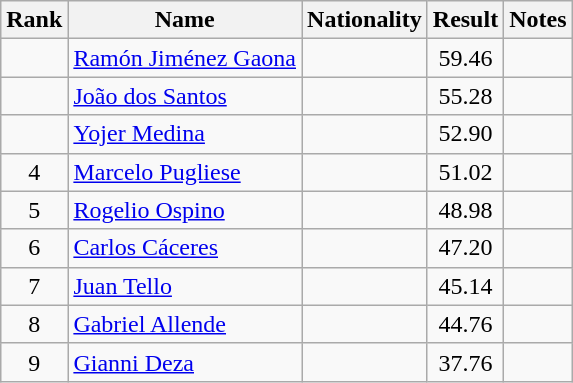<table class="wikitable sortable" style="text-align:center">
<tr>
<th>Rank</th>
<th>Name</th>
<th>Nationality</th>
<th>Result</th>
<th>Notes</th>
</tr>
<tr>
<td></td>
<td align=left><a href='#'>Ramón Jiménez Gaona</a></td>
<td align=left></td>
<td>59.46</td>
<td></td>
</tr>
<tr>
<td></td>
<td align=left><a href='#'>João dos Santos</a></td>
<td align=left></td>
<td>55.28</td>
<td></td>
</tr>
<tr>
<td></td>
<td align=left><a href='#'>Yojer Medina</a></td>
<td align=left></td>
<td>52.90</td>
<td></td>
</tr>
<tr>
<td>4</td>
<td align=left><a href='#'>Marcelo Pugliese</a></td>
<td align=left></td>
<td>51.02</td>
<td></td>
</tr>
<tr>
<td>5</td>
<td align=left><a href='#'>Rogelio Ospino</a></td>
<td align=left></td>
<td>48.98</td>
<td></td>
</tr>
<tr>
<td>6</td>
<td align=left><a href='#'>Carlos Cáceres</a></td>
<td align=left></td>
<td>47.20</td>
<td></td>
</tr>
<tr>
<td>7</td>
<td align=left><a href='#'>Juan Tello</a></td>
<td align=left></td>
<td>45.14</td>
<td></td>
</tr>
<tr>
<td>8</td>
<td align=left><a href='#'>Gabriel Allende</a></td>
<td align=left></td>
<td>44.76</td>
<td></td>
</tr>
<tr>
<td>9</td>
<td align=left><a href='#'>Gianni Deza</a></td>
<td align=left></td>
<td>37.76</td>
<td></td>
</tr>
</table>
